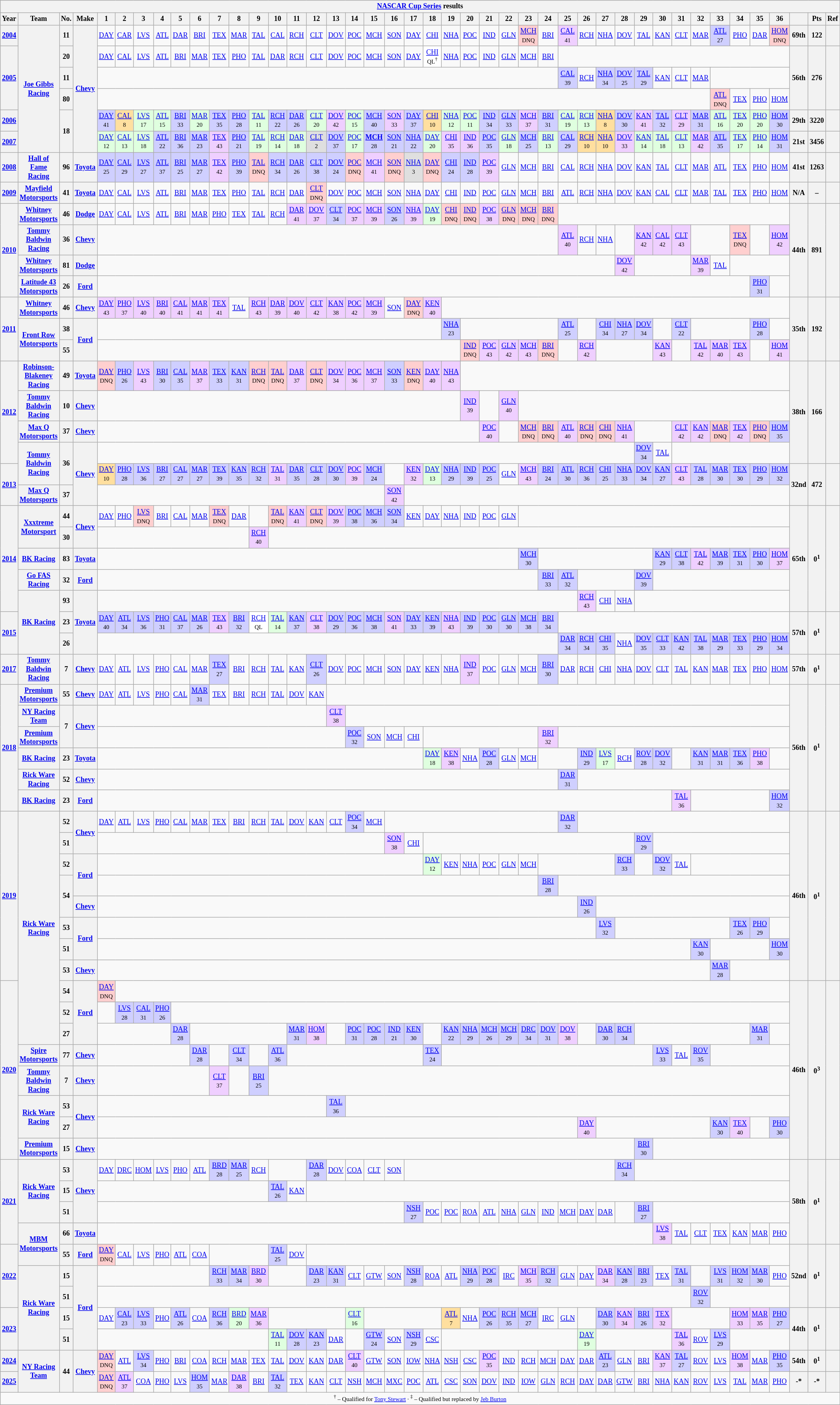<table class="wikitable" style="text-align:center; font-size:75%">
<tr>
<th colspan=43><a href='#'>NASCAR Cup Series</a> results</th>
</tr>
<tr>
<th>Year</th>
<th>Team</th>
<th>No.</th>
<th>Make</th>
<th>1</th>
<th>2</th>
<th>3</th>
<th>4</th>
<th>5</th>
<th>6</th>
<th>7</th>
<th>8</th>
<th>9</th>
<th>10</th>
<th>11</th>
<th>12</th>
<th>13</th>
<th>14</th>
<th>15</th>
<th>16</th>
<th>17</th>
<th>18</th>
<th>19</th>
<th>20</th>
<th>21</th>
<th>22</th>
<th>23</th>
<th>24</th>
<th>25</th>
<th>26</th>
<th>27</th>
<th>28</th>
<th>29</th>
<th>30</th>
<th>31</th>
<th>32</th>
<th>33</th>
<th>34</th>
<th>35</th>
<th>36</th>
<th></th>
<th>Pts</th>
<th>Ref</th>
</tr>
<tr>
<th><a href='#'>2004</a></th>
<th rowspan=6><a href='#'>Joe Gibbs Racing</a></th>
<th>11</th>
<th rowspan=6><a href='#'>Chevy</a></th>
<td><a href='#'>DAY</a></td>
<td><a href='#'>CAR</a></td>
<td><a href='#'>LVS</a></td>
<td><a href='#'>ATL</a></td>
<td><a href='#'>DAR</a></td>
<td><a href='#'>BRI</a></td>
<td><a href='#'>TEX</a></td>
<td><a href='#'>MAR</a></td>
<td><a href='#'>TAL</a></td>
<td><a href='#'>CAL</a></td>
<td><a href='#'>RCH</a></td>
<td><a href='#'>CLT</a></td>
<td><a href='#'>DOV</a></td>
<td><a href='#'>POC</a></td>
<td><a href='#'>MCH</a></td>
<td><a href='#'>SON</a></td>
<td><a href='#'>DAY</a></td>
<td><a href='#'>CHI</a></td>
<td><a href='#'>NHA</a></td>
<td><a href='#'>POC</a></td>
<td><a href='#'>IND</a></td>
<td><a href='#'>GLN</a></td>
<td style="background:#FFCFCF;"><a href='#'>MCH</a><br><small>DNQ</small></td>
<td><a href='#'>BRI</a></td>
<td style="background:#EFCFFF;"><a href='#'>CAL</a><br><small>41</small></td>
<td><a href='#'>RCH</a></td>
<td><a href='#'>NHA</a></td>
<td><a href='#'>DOV</a></td>
<td><a href='#'>TAL</a></td>
<td><a href='#'>KAN</a></td>
<td><a href='#'>CLT</a></td>
<td><a href='#'>MAR</a></td>
<td style="background:#CFCFFF;"><a href='#'>ATL</a><br><small>27</small></td>
<td><a href='#'>PHO</a></td>
<td><a href='#'>DAR</a></td>
<td style="background:#FFCFCF;"><a href='#'>HOM</a><br><small>DNQ</small></td>
<th>69th</th>
<th>122</th>
<th></th>
</tr>
<tr>
<th rowspan=3><a href='#'>2005</a></th>
<th>20</th>
<td><a href='#'>DAY</a></td>
<td><a href='#'>CAL</a></td>
<td><a href='#'>LVS</a></td>
<td><a href='#'>ATL</a></td>
<td><a href='#'>BRI</a></td>
<td><a href='#'>MAR</a></td>
<td><a href='#'>TEX</a></td>
<td><a href='#'>PHO</a></td>
<td><a href='#'>TAL</a></td>
<td><a href='#'>DAR</a></td>
<td><a href='#'>RCH</a></td>
<td><a href='#'>CLT</a></td>
<td><a href='#'>DOV</a></td>
<td><a href='#'>POC</a></td>
<td><a href='#'>MCH</a></td>
<td><a href='#'>SON</a></td>
<td><a href='#'>DAY</a></td>
<td style="background:#FFFFFF;"><a href='#'>CHI</a><br><small>QL<sup>†</sup></small></td>
<td><a href='#'>NHA</a></td>
<td><a href='#'>POC</a></td>
<td><a href='#'>IND</a></td>
<td><a href='#'>GLN</a></td>
<td><a href='#'>MCH</a></td>
<td><a href='#'>BRI</a></td>
<td colspan=12></td>
<th rowspan=3>56th</th>
<th rowspan=3>276</th>
<th rowspan=3></th>
</tr>
<tr>
<th>11</th>
<td colspan=24></td>
<td style="background:#CFCFFF;"><a href='#'>CAL</a><br><small>39</small></td>
<td><a href='#'>RCH</a></td>
<td style="background:#CFCFFF;"><a href='#'>NHA</a><br><small>34</small></td>
<td style="background:#CFCFFF;"><a href='#'>DOV</a><br><small>25</small></td>
<td style="background:#CFCFFF;"><a href='#'>TAL</a><br><small>29</small></td>
<td><a href='#'>KAN</a></td>
<td><a href='#'>CLT</a></td>
<td><a href='#'>MAR</a></td>
<td colspan=4></td>
</tr>
<tr>
<th>80</th>
<td colspan=32></td>
<td style="background:#FFCFCF;"><a href='#'>ATL</a><br><small>DNQ</small></td>
<td><a href='#'>TEX</a></td>
<td><a href='#'>PHO</a></td>
<td><a href='#'>HOM</a></td>
</tr>
<tr>
<th><a href='#'>2006</a></th>
<th rowspan=2>18</th>
<td style="background:#CFCFFF;"><a href='#'>DAY</a><br><small>41</small></td>
<td style="background:#FFDF9F;"><a href='#'>CAL</a><br><small>8</small></td>
<td style="background:#DFFFDF;"><a href='#'>LVS</a><br><small>17</small></td>
<td style="background:#DFFFDF;"><a href='#'>ATL</a><br><small>15</small></td>
<td style="background:#CFCFFF;"><a href='#'>BRI</a><br><small>33</small></td>
<td style="background:#DFFFDF;"><a href='#'>MAR</a><br><small>20</small></td>
<td style="background:#CFCFFF;"><a href='#'>TEX</a><br><small>35</small></td>
<td style="background:#CFCFFF;"><a href='#'>PHO</a><br><small>28</small></td>
<td style="background:#DFFFDF;"><a href='#'>TAL</a><br><small>11</small></td>
<td style="background:#CFCFFF;"><a href='#'>RCH</a><br><small>22</small></td>
<td style="background:#CFCFFF;"><a href='#'>DAR</a><br><small>26</small></td>
<td style="background:#DFFFDF;"><a href='#'>CLT</a><br><small>20</small></td>
<td style="background:#EFCFFF;"><a href='#'>DOV</a><br><small>42</small></td>
<td style="background:#DFFFDF;"><a href='#'>POC</a><br><small>15</small></td>
<td style="background:#CFCFFF;"><a href='#'>MCH</a><br><small>40</small></td>
<td style="background:#EFCFFF;"><a href='#'>SON</a><br><small>33</small></td>
<td style="background:#CFCFFF;"><a href='#'>DAY</a><br><small>37</small></td>
<td style="background:#FFDF9F;"><a href='#'>CHI</a><br><small>10</small></td>
<td style="background:#DFFFDF;"><a href='#'>NHA</a><br><small>12</small></td>
<td style="background:#DFFFDF;"><a href='#'>POC</a><br><small>11</small></td>
<td style="background:#CFCFFF;"><a href='#'>IND</a><br><small>34</small></td>
<td style="background:#CFCFFF;"><a href='#'>GLN</a><br><small>33</small></td>
<td style="background:#EFCFFF;"><a href='#'>MCH</a><br><small>37</small></td>
<td style="background:#CFCFFF;"><a href='#'>BRI</a><br><small>31</small></td>
<td style="background:#DFFFDF;"><a href='#'>CAL</a><br><small>19</small></td>
<td style="background:#DFFFDF;"><a href='#'>RCH</a><br><small>13</small></td>
<td style="background:#FFDF9F;"><a href='#'>NHA</a><br><small>8</small></td>
<td style="background:#CFCFFF;"><a href='#'>DOV</a><br><small>30</small></td>
<td style="background:#EFCFFF;"><a href='#'>KAN</a><br><small>41</small></td>
<td style="background:#CFCFFF;"><a href='#'>TAL</a><br><small>32</small></td>
<td style="background:#EFCFFF;"><a href='#'>CLT</a><br><small>29</small></td>
<td style="background:#CFCFFF;"><a href='#'>MAR</a><br><small>31</small></td>
<td style="background:#DFFFDF;"><a href='#'>ATL</a><br><small>16</small></td>
<td style="background:#DFFFDF;"><a href='#'>TEX</a><br><small>20</small></td>
<td style="background:#DFFFDF;"><a href='#'>PHO</a><br><small>20</small></td>
<td style="background:#CFCFFF;"><a href='#'>HOM</a><br><small>30</small></td>
<th>29th</th>
<th>3220</th>
<th></th>
</tr>
<tr>
<th><a href='#'>2007</a></th>
<td style="background:#DFFFDF;"><a href='#'>DAY</a><br><small>12</small></td>
<td style="background:#DFFFDF;"><a href='#'>CAL</a><br><small>13</small></td>
<td style="background:#DFFFDF;"><a href='#'>LVS</a><br><small>18</small></td>
<td style="background:#CFCFFF;"><a href='#'>ATL</a><br><small>22</small></td>
<td style="background:#CFCFFF;"><a href='#'>BRI</a><br><small>36</small></td>
<td style="background:#CFCFFF;"><a href='#'>MAR</a><br><small>23</small></td>
<td style="background:#EFCFFF;"><a href='#'>TEX</a><br><small>43</small></td>
<td style="background:#CFCFFF;"><a href='#'>PHO</a><br><small>21</small></td>
<td style="background:#DFFFDF;"><a href='#'>TAL</a><br><small>19</small></td>
<td style="background:#DFFFDF;"><a href='#'>RCH</a><br><small>14</small></td>
<td style="background:#DFFFDF;"><a href='#'>DAR</a><br><small>18</small></td>
<td style="background:#DFDFDF;"><a href='#'>CLT</a><br><small>2</small></td>
<td style="background:#CFCFFF;"><a href='#'>DOV</a><br><small>37</small></td>
<td style="background:#DFFFDF;"><a href='#'>POC</a><br><small>17</small></td>
<td style="background:#CFCFFF;"><strong><a href='#'>MCH</a></strong><br><small>28</small></td>
<td style="background:#CFCFFF;"><a href='#'>SON</a><br><small>21</small></td>
<td style="background:#CFCFFF;"><a href='#'>NHA</a><br><small>22</small></td>
<td style="background:#DFFFDF;"><a href='#'>DAY</a><br><small>20</small></td>
<td style="background:#EFCFFF;"><a href='#'>CHI</a><br><small>35</small></td>
<td style="background:#EFCFFF;"><a href='#'>IND</a><br><small>36</small></td>
<td style="background:#CFCFFF;"><a href='#'>POC</a><br><small>35</small></td>
<td style="background:#DFFFDF;"><a href='#'>GLN</a><br><small>18</small></td>
<td style="background:#CFCFFF;"><a href='#'>MCH</a><br><small>25</small></td>
<td style="background:#DFFFDF;"><a href='#'>BRI</a><br><small>13</small></td>
<td style="background:#CFCFFF;"><a href='#'>CAL</a><br><small>29</small></td>
<td style="background:#FFDF9F;"><a href='#'>RCH</a><br><small>10</small></td>
<td style="background:#FFDF9F;"><a href='#'>NHA</a><br><small>10</small></td>
<td style="background:#EFCFFF;"><a href='#'>DOV</a><br><small>33</small></td>
<td style="background:#DFFFDF;"><a href='#'>KAN</a><br><small>14</small></td>
<td style="background:#DFFFDF;"><a href='#'>TAL</a><br><small>18</small></td>
<td style="background:#DFFFDF;"><a href='#'>CLT</a><br><small>13</small></td>
<td style="background:#EFCFFF;"><a href='#'>MAR</a><br><small>42</small></td>
<td style="background:#CFCFFF;"><a href='#'>ATL</a><br><small>35</small></td>
<td style="background:#DFFFDF;"><a href='#'>TEX</a><br><small>17</small></td>
<td style="background:#DFFFDF;"><a href='#'>PHO</a><br><small>14</small></td>
<td style="background:#CFCFFF;"><a href='#'>HOM</a><br><small>31</small></td>
<th>21st</th>
<th>3456</th>
<th></th>
</tr>
<tr>
<th><a href='#'>2008</a></th>
<th><a href='#'>Hall of Fame Racing</a></th>
<th>96</th>
<th><a href='#'>Toyota</a></th>
<td style="background:#CFCFFF;"><a href='#'>DAY</a><br><small>25</small></td>
<td style="background:#CFCFFF;"><a href='#'>CAL</a><br><small>29</small></td>
<td style="background:#CFCFFF;"><a href='#'>LVS</a><br><small>27</small></td>
<td style="background:#CFCFFF;"><a href='#'>ATL</a><br><small>37</small></td>
<td style="background:#CFCFFF;"><a href='#'>BRI</a><br><small>25</small></td>
<td style="background:#CFCFFF;"><a href='#'>MAR</a><br><small>27</small></td>
<td style="background:#EFCFFF;"><a href='#'>TEX</a><br><small>42</small></td>
<td style="background:#CFCFFF;"><a href='#'>PHO</a><br><small>39</small></td>
<td style="background:#FFCFCF;"><a href='#'>TAL</a><br><small>DNQ</small></td>
<td style="background:#CFCFFF;"><a href='#'>RCH</a><br><small>34</small></td>
<td style="background:#CFCFFF;"><a href='#'>DAR</a><br><small>26</small></td>
<td style="background:#CFCFFF;"><a href='#'>CLT</a><br><small>38</small></td>
<td style="background:#CFCFFF;"><a href='#'>DOV</a><br><small>24</small></td>
<td style="background:#FFCFCF;"><a href='#'>POC</a><br><small>DNQ</small></td>
<td style="background:#EFCFFF;"><a href='#'>MCH</a><br><small>41</small></td>
<td style="background:#FFCFCF;"><a href='#'>SON</a><br><small>DNQ</small></td>
<td style="background:#DFDFDF;"><a href='#'>NHA</a><br><small>3</small></td>
<td style="background:#FFCFCF;"><a href='#'>DAY</a><br><small>DNQ</small></td>
<td style="background:#CFCFFF;"><a href='#'>CHI</a><br><small>24</small></td>
<td style="background:#CFCFFF;"><a href='#'>IND</a><br><small>28</small></td>
<td style="background:#EFCFFF;"><a href='#'>POC</a><br><small>39</small></td>
<td><a href='#'>GLN</a></td>
<td><a href='#'>MCH</a></td>
<td><a href='#'>BRI</a></td>
<td><a href='#'>CAL</a></td>
<td><a href='#'>RCH</a></td>
<td><a href='#'>NHA</a></td>
<td><a href='#'>DOV</a></td>
<td><a href='#'>KAN</a></td>
<td><a href='#'>TAL</a></td>
<td><a href='#'>CLT</a></td>
<td><a href='#'>MAR</a></td>
<td><a href='#'>ATL</a></td>
<td><a href='#'>TEX</a></td>
<td><a href='#'>PHO</a></td>
<td><a href='#'>HOM</a></td>
<th>41st</th>
<th>1263</th>
<th></th>
</tr>
<tr>
<th><a href='#'>2009</a></th>
<th><a href='#'>Mayfield Motorsports</a></th>
<th>41</th>
<th><a href='#'>Toyota</a></th>
<td><a href='#'>DAY</a></td>
<td><a href='#'>CAL</a></td>
<td><a href='#'>LVS</a></td>
<td><a href='#'>ATL</a></td>
<td><a href='#'>BRI</a></td>
<td><a href='#'>MAR</a></td>
<td><a href='#'>TEX</a></td>
<td><a href='#'>PHO</a></td>
<td><a href='#'>TAL</a></td>
<td><a href='#'>RCH</a></td>
<td><a href='#'>DAR</a></td>
<td style="background:#FFCFCF;"><a href='#'>CLT</a><br><small>DNQ</small></td>
<td><a href='#'>DOV</a></td>
<td><a href='#'>POC</a></td>
<td><a href='#'>MCH</a></td>
<td><a href='#'>SON</a></td>
<td><a href='#'>NHA</a></td>
<td><a href='#'>DAY</a></td>
<td><a href='#'>CHI</a></td>
<td><a href='#'>IND</a></td>
<td><a href='#'>POC</a></td>
<td><a href='#'>GLN</a></td>
<td><a href='#'>MCH</a></td>
<td><a href='#'>BRI</a></td>
<td><a href='#'>ATL</a></td>
<td><a href='#'>RCH</a></td>
<td><a href='#'>NHA</a></td>
<td><a href='#'>DOV</a></td>
<td><a href='#'>KAN</a></td>
<td><a href='#'>CAL</a></td>
<td><a href='#'>CLT</a></td>
<td><a href='#'>MAR</a></td>
<td><a href='#'>TAL</a></td>
<td><a href='#'>TEX</a></td>
<td><a href='#'>PHO</a></td>
<td><a href='#'>HOM</a></td>
<th>N/A</th>
<th>–</th>
<th></th>
</tr>
<tr>
<th rowspan=4><a href='#'>2010</a></th>
<th><a href='#'>Whitney Motorsports</a></th>
<th>46</th>
<th><a href='#'>Dodge</a></th>
<td><a href='#'>DAY</a></td>
<td><a href='#'>CAL</a></td>
<td><a href='#'>LVS</a></td>
<td><a href='#'>ATL</a></td>
<td><a href='#'>BRI</a></td>
<td><a href='#'>MAR</a></td>
<td><a href='#'>PHO</a></td>
<td><a href='#'>TEX</a></td>
<td><a href='#'>TAL</a></td>
<td><a href='#'>RCH</a></td>
<td style="background:#EFCFFF;"><a href='#'>DAR</a><br><small>41</small></td>
<td style="background:#EFCFFF;"><a href='#'>DOV</a><br><small>37</small></td>
<td style="background:#CFCFFF;"><a href='#'>CLT</a><br><small>34</small></td>
<td style="background:#EFCFFF;"><a href='#'>POC</a><br><small>37</small></td>
<td style="background:#EFCFFF;"><a href='#'>MCH</a><br><small>39</small></td>
<td style="background:#CFCFFF;"><a href='#'>SON</a><br><small>26</small></td>
<td style="background:#EFCFFF;"><a href='#'>NHA</a><br><small>39</small></td>
<td style="background:#DFFFDF;"><a href='#'>DAY</a><br><small>19</small></td>
<td style="background:#FFCFCF;"><a href='#'>CHI</a><br><small>DNQ</small></td>
<td style="background:#FFCFCF;"><a href='#'>IND</a><br><small>DNQ</small></td>
<td style="background:#EFCFFF;"><a href='#'>POC</a><br><small>38</small></td>
<td style="background:#FFCFCF;"><a href='#'>GLN</a><br><small>DNQ</small></td>
<td style="background:#FFCFCF;"><a href='#'>MCH</a><br><small>DNQ</small></td>
<td style="background:#FFCFCF;"><a href='#'>BRI</a><br><small>DNQ</small></td>
<td colspan=12></td>
<th rowspan=4>44th</th>
<th rowspan=4>891</th>
<th rowspan=4></th>
</tr>
<tr>
<th><a href='#'>Tommy Baldwin Racing</a></th>
<th>36</th>
<th><a href='#'>Chevy</a></th>
<td colspan=24></td>
<td style="background:#EFCFFF;"><a href='#'>ATL</a><br><small>40</small></td>
<td><a href='#'>RCH</a></td>
<td><a href='#'>NHA</a></td>
<td></td>
<td style="background:#EFCFFF;"><a href='#'>KAN</a><br><small>42</small></td>
<td style="background:#EFCFFF;"><a href='#'>CAL</a><br><small>42</small></td>
<td style="background:#EFCFFF;"><a href='#'>CLT</a><br><small>43</small></td>
<td colspan=2></td>
<td style="background:#FFCFCF;"><a href='#'>TEX</a><br><small>DNQ</small></td>
<td></td>
<td style="background:#EFCFFF;"><a href='#'>HOM</a><br><small>42</small></td>
</tr>
<tr>
<th><a href='#'>Whitney Motorsports</a></th>
<th>81</th>
<th><a href='#'>Dodge</a></th>
<td colspan=27></td>
<td style="background:#EFCFFF;"><a href='#'>DOV</a><br><small>42</small></td>
<td colspan=3></td>
<td style="background:#EFCFFF;"><a href='#'>MAR</a><br><small>39</small></td>
<td><a href='#'>TAL</a></td>
<td colspan=3></td>
</tr>
<tr>
<th><a href='#'>Latitude 43 Motorsports</a></th>
<th>26</th>
<th><a href='#'>Ford</a></th>
<td colspan=34></td>
<td style="background:#CFCFFF;"><a href='#'>PHO</a><br><small>31</small></td>
<td></td>
</tr>
<tr>
<th rowspan=3><a href='#'>2011</a></th>
<th><a href='#'>Whitney Motorsports</a></th>
<th>46</th>
<th><a href='#'>Chevy</a></th>
<td style="background:#EFCFFF;"><a href='#'>DAY</a><br><small>43</small></td>
<td style="background:#EFCFFF;"><a href='#'>PHO</a><br><small>37</small></td>
<td style="background:#EFCFFF;"><a href='#'>LVS</a><br><small>40</small></td>
<td style="background:#EFCFFF;"><a href='#'>BRI</a><br><small>40</small></td>
<td style="background:#EFCFFF;"><a href='#'>CAL</a><br><small>41</small></td>
<td style="background:#EFCFFF;"><a href='#'>MAR</a><br><small>41</small></td>
<td style="background:#EFCFFF;"><a href='#'>TEX</a><br><small>41</small></td>
<td><a href='#'>TAL</a></td>
<td style="background:#EFCFFF;"><a href='#'>RCH</a><br><small>43</small></td>
<td style="background:#EFCFFF;"><a href='#'>DAR</a><br><small>39</small></td>
<td style="background:#EFCFFF;"><a href='#'>DOV</a><br><small>40</small></td>
<td style="background:#EFCFFF;"><a href='#'>CLT</a><br><small>42</small></td>
<td style="background:#EFCFFF;"><a href='#'>KAN</a><br><small>38</small></td>
<td style="background:#EFCFFF;"><a href='#'>POC</a><br><small>42</small></td>
<td style="background:#EFCFFF;"><a href='#'>MCH</a><br><small>39</small></td>
<td><a href='#'>SON</a></td>
<td style="background:#FFCFCF;"><a href='#'>DAY</a><br><small>DNQ</small></td>
<td style="background:#EFCFFF;"><a href='#'>KEN</a><br><small>40</small></td>
<td colspan=18></td>
<th rowspan=3>35th</th>
<th rowspan=3>192</th>
<th rowspan=3></th>
</tr>
<tr>
<th rowspan=2><a href='#'>Front Row Motorsports</a></th>
<th>38</th>
<th rowspan=2><a href='#'>Ford</a></th>
<td colspan=18></td>
<td style="background:#CFCFFF;"><a href='#'>NHA</a><br><small>23</small></td>
<td colspan=5></td>
<td style="background:#CFCFFF;"><a href='#'>ATL</a><br><small>25</small></td>
<td></td>
<td style="background:#CFCFFF;"><a href='#'>CHI</a><br><small>34</small></td>
<td style="background:#CFCFFF;"><a href='#'>NHA</a><br><small>27</small></td>
<td style="background:#CFCFFF;"><a href='#'>DOV</a><br><small>34</small></td>
<td></td>
<td style="background:#CFCFFF;"><a href='#'>CLT</a><br><small>22</small></td>
<td colspan=3></td>
<td style="background:#CFCFFF;"><a href='#'>PHO</a><br><small>28</small></td>
<td></td>
</tr>
<tr>
<th>55</th>
<td colspan=19></td>
<td style="background:#FFCFCF;"><a href='#'>IND</a><br><small>DNQ</small></td>
<td style="background:#EFCFFF;"><a href='#'>POC</a><br><small>43</small></td>
<td style="background:#EFCFFF;"><a href='#'>GLN</a><br><small>42</small></td>
<td style="background:#EFCFFF;"><a href='#'>MCH</a><br><small>43</small></td>
<td style="background:#FFCFCF;"><a href='#'>BRI</a><br><small>DNQ</small></td>
<td></td>
<td style="background:#EFCFFF;"><a href='#'>RCH</a><br><small>42</small></td>
<td colspan=3></td>
<td style="background:#EFCFFF;"><a href='#'>KAN</a><br><small>43</small></td>
<td></td>
<td style="background:#EFCFFF;"><a href='#'>TAL</a><br><small>42</small></td>
<td style="background:#EFCFFF;"><a href='#'>MAR</a><br><small>40</small></td>
<td style="background:#EFCFFF;"><a href='#'>TEX</a><br><small>43</small></td>
<td></td>
<td style="background:#EFCFFF;"><a href='#'>HOM</a><br><small>41</small></td>
</tr>
<tr>
<th rowspan=4><a href='#'>2012</a></th>
<th><a href='#'>Robinson-Blakeney Racing</a></th>
<th>49</th>
<th><a href='#'>Toyota</a></th>
<td style="background:#FFCFCF;"><a href='#'>DAY</a><br><small>DNQ</small></td>
<td style="background:#CFCFFF;"><a href='#'>PHO</a><br><small>26</small></td>
<td style="background:#EFCFFF;"><a href='#'>LVS</a><br><small>43</small></td>
<td style="background:#CFCFFF;"><a href='#'>BRI</a><br><small>30</small></td>
<td style="background:#CFCFFF;"><a href='#'>CAL</a><br><small>35</small></td>
<td style="background:#EFCFFF;"><a href='#'>MAR</a><br><small>37</small></td>
<td style="background:#CFCFFF;"><a href='#'>TEX</a><br><small>33</small></td>
<td style="background:#CFCFFF;"><a href='#'>KAN</a><br><small>31</small></td>
<td style="background:#FFCFCF;"><a href='#'>RCH</a><br><small>DNQ</small></td>
<td style="background:#FFCFCF;"><a href='#'>TAL</a><br><small>DNQ</small></td>
<td style="background:#EFCFFF;"><a href='#'>DAR</a><br><small>37</small></td>
<td style="background:#FFCFCF;"><a href='#'>CLT</a><br><small>DNQ</small></td>
<td style="background:#EFCFFF;"><a href='#'>DOV</a><br><small>34</small></td>
<td style="background:#EFCFFF;"><a href='#'>POC</a><br><small>36</small></td>
<td style="background:#EFCFFF;"><a href='#'>MCH</a><br><small>37</small></td>
<td style="background:#CFCFFF;"><a href='#'>SON</a><br><small>33</small></td>
<td style="background:#FFCFCF;"><a href='#'>KEN</a><br><small>DNQ</small></td>
<td style="background:#EFCFFF;"><a href='#'>DAY</a><br><small>40</small></td>
<td style="background:#EFCFFF;"><a href='#'>NHA</a><br><small>43</small></td>
<td colspan=17></td>
<th rowspan=4>38th</th>
<th rowspan=4>166</th>
<th rowspan=4></th>
</tr>
<tr>
<th><a href='#'>Tommy Baldwin Racing</a></th>
<th>10</th>
<th><a href='#'>Chevy</a></th>
<td colspan=19></td>
<td style="background:#EFCFFF;"><a href='#'>IND</a><br><small>39</small></td>
<td></td>
<td style="background:#EFCFFF;"><a href='#'>GLN</a><br><small>40</small></td>
<td colspan=14></td>
</tr>
<tr>
<th><a href='#'>Max Q Motorsports</a></th>
<th>37</th>
<th><a href='#'>Chevy</a></th>
<td colspan=20></td>
<td style="background:#EFCFFF;"><a href='#'>POC</a><br><small>40</small></td>
<td></td>
<td style="background:#FFCFCF;"><a href='#'>MCH</a><br><small>DNQ</small></td>
<td style="background:#FFCFCF;"><a href='#'>BRI</a><br><small>DNQ</small></td>
<td style="background:#EFCFFF;"><a href='#'>ATL</a><br><small>40</small></td>
<td style="background:#FFCFCF;"><a href='#'>RCH</a><br><small>DNQ</small></td>
<td style="background:#FFCFCF;"><a href='#'>CHI</a><br><small>DNQ</small></td>
<td style="background:#EFCFFF;"><a href='#'>NHA</a><br><small>41</small></td>
<td colspan=2></td>
<td style="background:#EFCFFF;"><a href='#'>CLT</a><br><small>42</small></td>
<td style="background:#EFCFFF;"><a href='#'>KAN</a><br><small>42</small></td>
<td style="background:#FFCFCF;"><a href='#'>MAR</a><br><small>DNQ</small></td>
<td style="background:#EFCFFF;"><a href='#'>TEX</a><br><small>42</small></td>
<td style="background:#FFCFCF;"><a href='#'>PHO</a><br><small>DNQ</small></td>
<td style="background:#CFCFFF;"><a href='#'>HOM</a><br><small>35</small></td>
</tr>
<tr>
<th rowspan=2><a href='#'>Tommy Baldwin Racing</a></th>
<th rowspan=2>36</th>
<th rowspan=3><a href='#'>Chevy</a></th>
<td colspan=28></td>
<td style="background:#CFCFFF;"><a href='#'>DOV</a><br><small>34</small></td>
<td><a href='#'>TAL</a></td>
<td colspan=6></td>
</tr>
<tr>
<th rowspan=2><a href='#'>2013</a></th>
<td style="background:#FFDF9F;"><a href='#'>DAY</a><br><small>10</small></td>
<td style="background:#CFCFFF;"><a href='#'>PHO</a><br><small>28</small></td>
<td style="background:#CFCFFF;"><a href='#'>LVS</a><br><small>36</small></td>
<td style="background:#CFCFFF;"><a href='#'>BRI</a><br><small>27</small></td>
<td style="background:#CFCFFF;"><a href='#'>CAL</a><br><small>27</small></td>
<td style="background:#CFCFFF;"><a href='#'>MAR</a><br><small>27</small></td>
<td style="background:#CFCFFF;"><a href='#'>TEX</a><br><small>39</small></td>
<td style="background:#CFCFFF;"><a href='#'>KAN</a><br><small>35</small></td>
<td style="background:#CFCFFF;"><a href='#'>RCH</a><br><small>32</small></td>
<td style="background:#EFCFFF;"><a href='#'>TAL</a><br><small>31</small></td>
<td style="background:#CFCFFF;"><a href='#'>DAR</a><br><small>35</small></td>
<td style="background:#CFCFFF;"><a href='#'>CLT</a><br><small>28</small></td>
<td style="background:#CFCFFF;"><a href='#'>DOV</a><br><small>30</small></td>
<td style="background:#EFCFFF;"><a href='#'>POC</a><br><small>39</small></td>
<td style="background:#CFCFFF;"><a href='#'>MCH</a><br><small>24</small></td>
<td></td>
<td style="background:#EFCFFF;"><a href='#'>KEN</a><br><small>32</small></td>
<td style="background:#DFFFDF;"><a href='#'>DAY</a><br><small>13</small></td>
<td style="background:#CFCFFF;"><a href='#'>NHA</a><br><small>29</small></td>
<td style="background:#CFCFFF;"><a href='#'>IND</a><br><small>39</small></td>
<td style="background:#CFCFFF;"><a href='#'>POC</a><br><small>25</small></td>
<td><a href='#'>GLN</a></td>
<td style="background:#EFCFFF;"><a href='#'>MCH</a><br><small>43</small></td>
<td style="background:#CFCFFF;"><a href='#'>BRI</a><br><small>24</small></td>
<td style="background:#CFCFFF;"><a href='#'>ATL</a><br><small>30</small></td>
<td style="background:#CFCFFF;"><a href='#'>RCH</a><br><small>36</small></td>
<td style="background:#CFCFFF;"><a href='#'>CHI</a><br><small>25</small></td>
<td style="background:#CFCFFF;"><a href='#'>NHA</a><br><small>33</small></td>
<td style="background:#CFCFFF;"><a href='#'>DOV</a><br><small>34</small></td>
<td style="background:#CFCFFF;"><a href='#'>KAN</a><br><small>27</small></td>
<td style="background:#EFCFFF;"><a href='#'>CLT</a><br><small>43</small></td>
<td style="background:#CFCFFF;"><a href='#'>TAL</a><br><small>28</small></td>
<td style="background:#CFCFFF;"><a href='#'>MAR</a><br><small>30</small></td>
<td style="background:#CFCFFF;"><a href='#'>TEX</a><br><small>30</small></td>
<td style="background:#CFCFFF;"><a href='#'>PHO</a><br><small>29</small></td>
<td style="background:#CFCFFF;"><a href='#'>HOM</a><br><small>32</small></td>
<th rowspan=2>32nd</th>
<th rowspan=2>472</th>
<th rowspan=2></th>
</tr>
<tr>
<th><a href='#'>Max Q Motorsports</a></th>
<th>37</th>
<td colspan=15></td>
<td style="background:#EFCFFF;"><a href='#'>SON</a><br><small>42</small></td>
<td colspan=20></td>
</tr>
<tr>
<th rowspan=5><a href='#'>2014</a></th>
<th rowspan=2><a href='#'>Xxxtreme Motorsport</a></th>
<th>44</th>
<th rowspan=2><a href='#'>Chevy</a></th>
<td><a href='#'>DAY</a></td>
<td><a href='#'>PHO</a></td>
<td style="background:#FFCFCF;"><a href='#'>LVS</a><br><small>DNQ</small></td>
<td><a href='#'>BRI</a></td>
<td><a href='#'>CAL</a></td>
<td><a href='#'>MAR</a></td>
<td style="background:#FFCFCF;"><a href='#'>TEX</a><br><small>DNQ</small></td>
<td><a href='#'>DAR</a></td>
<td></td>
<td style="background:#FFCFCF;"><a href='#'>TAL</a><br><small>DNQ</small></td>
<td style="background:#EFCFFF;"><a href='#'>KAN</a><br><small>41</small></td>
<td style="background:#FFCFCF;"><a href='#'>CLT</a><br><small>DNQ</small></td>
<td style="background:#EFCFFF;"><a href='#'>DOV</a><br><small>39</small></td>
<td style="background:#CFCFFF;"><a href='#'>POC</a><br><small>38</small></td>
<td style="background:#CFCFFF;"><a href='#'>MCH</a><br><small>36</small></td>
<td style="background:#CFCFFF;"><a href='#'>SON</a><br><small>34</small></td>
<td><a href='#'>KEN</a></td>
<td><a href='#'>DAY</a></td>
<td><a href='#'>NHA</a></td>
<td><a href='#'>IND</a></td>
<td><a href='#'>POC</a></td>
<td><a href='#'>GLN</a></td>
<td colspan=14></td>
<th rowspan=5>65th</th>
<th rowspan=5>0<sup>1</sup></th>
<th rowspan=5></th>
</tr>
<tr>
<th>30</th>
<td colspan=8></td>
<td style="background:#EFCFFF;"><a href='#'>RCH</a><br><small>40</small></td>
<td colspan=27></td>
</tr>
<tr>
<th><a href='#'>BK Racing</a></th>
<th>83</th>
<th><a href='#'>Toyota</a></th>
<td colspan=22></td>
<td style="background:#CFCFFF;"><a href='#'>MCH</a><br><small>30</small></td>
<td colspan=6></td>
<td style="background:#CFCFFF;"><a href='#'>KAN</a><br><small>29</small></td>
<td style="background:#CFCFFF;"><a href='#'>CLT</a><br><small>38</small></td>
<td style="background:#EFCFFF;"><a href='#'>TAL</a><br><small>42</small></td>
<td style="background:#CFCFFF;"><a href='#'>MAR</a><br><small>39</small></td>
<td style="background:#CFCFFF;"><a href='#'>TEX</a><br><small>31</small></td>
<td style="background:#CFCFFF;"><a href='#'>PHO</a><br><small>30</small></td>
<td style="background:#EFCFFF;"><a href='#'>HOM</a><br><small>37</small></td>
</tr>
<tr>
<th><a href='#'>Go FAS Racing</a></th>
<th>32</th>
<th><a href='#'>Ford</a></th>
<td colspan=23></td>
<td style="background:#CFCFFF;"><a href='#'>BRI</a><br><small>33</small></td>
<td style="background:#CFCFFF;"><a href='#'>ATL</a><br><small>32</small></td>
<td colspan=3></td>
<td style="background:#CFCFFF;"><a href='#'>DOV</a><br><small>39</small></td>
<td colspan=7></td>
</tr>
<tr>
<th rowspan=3><a href='#'>BK Racing</a></th>
<th>93</th>
<th rowspan=3><a href='#'>Toyota</a></th>
<td colspan=25></td>
<td style="background:#EFCFFF;"><a href='#'>RCH</a><br><small>43</small></td>
<td><a href='#'>CHI</a></td>
<td><a href='#'>NHA</a></td>
<td colspan=8></td>
</tr>
<tr>
<th rowspan=2><a href='#'>2015</a></th>
<th>23</th>
<td style="background:#CFCFFF;"><a href='#'>DAY</a><br><small>40</small></td>
<td style="background:#CFCFFF;"><a href='#'>ATL</a><br><small>34</small></td>
<td style="background:#CFCFFF;"><a href='#'>LVS</a><br><small>36</small></td>
<td style="background:#CFCFFF;"><a href='#'>PHO</a><br><small>31</small></td>
<td style="background:#CFCFFF;"><a href='#'>CAL</a><br><small>37</small></td>
<td style="background:#CFCFFF;"><a href='#'>MAR</a><br><small>26</small></td>
<td style="background:#EFCFFF;"><a href='#'>TEX</a><br><small>43</small></td>
<td style="background:#CFCFFF;"><a href='#'>BRI</a><br><small>32</small></td>
<td style="background:#FFFFFF;"><a href='#'>RCH</a><br><small>QL</small></td>
<td style="background:#DFFFDF;"><a href='#'>TAL</a><br><small>14</small></td>
<td style="background:#CFCFFF;"><a href='#'>KAN</a><br><small>37</small></td>
<td style="background:#EFCFFF;"><a href='#'>CLT</a><br><small>38</small></td>
<td style="background:#CFCFFF;"><a href='#'>DOV</a><br><small>29</small></td>
<td style="background:#CFCFFF;"><a href='#'>POC</a><br><small>36</small></td>
<td style="background:#CFCFFF;"><a href='#'>MCH</a><br><small>38</small></td>
<td style="background:#EFCFFF;"><a href='#'>SON</a><br><small>41</small></td>
<td style="background:#CFCFFF;"><a href='#'>DAY</a><br><small>33</small></td>
<td style="background:#CFCFFF;"><a href='#'>KEN</a><br><small>39</small></td>
<td style="background:#EFCFFF;"><a href='#'>NHA</a><br><small>43</small></td>
<td style="background:#CFCFFF;"><a href='#'>IND</a><br><small>39</small></td>
<td style="background:#CFCFFF;"><a href='#'>POC</a><br><small>30</small></td>
<td style="background:#CFCFFF;"><a href='#'>GLN</a><br><small>30</small></td>
<td style="background:#CFCFFF;"><a href='#'>MCH</a><br><small>38</small></td>
<td style="background:#CFCFFF;"><a href='#'>BRI</a><br><small>34</small></td>
<td colspan=12></td>
<th rowspan=2>57th</th>
<th rowspan=2>0<sup>1</sup></th>
<th rowspan=2></th>
</tr>
<tr>
<th>26</th>
<td colspan=24></td>
<td style="background:#CFCFFF;"><a href='#'>DAR</a><br><small>34</small></td>
<td style="background:#CFCFFF;"><a href='#'>RCH</a><br><small>34</small></td>
<td style="background:#CFCFFF;"><a href='#'>CHI</a><br><small>35</small></td>
<td><a href='#'>NHA</a></td>
<td style="background:#CFCFFF;"><a href='#'>DOV</a><br><small>35</small></td>
<td style="background:#CFCFFF;"><a href='#'>CLT</a><br><small>33</small></td>
<td style="background:#CFCFFF;"><a href='#'>KAN</a><br><small>42</small></td>
<td style="background:#CFCFFF;"><a href='#'>TAL</a><br><small>38</small></td>
<td style="background:#CFCFFF;"><a href='#'>MAR</a><br><small>29</small></td>
<td style="background:#CFCFFF;"><a href='#'>TEX</a><br><small>33</small></td>
<td style="background:#CFCFFF;"><a href='#'>PHO</a><br><small>29</small></td>
<td style="background:#CFCFFF;"><a href='#'>HOM</a><br><small>34</small></td>
</tr>
<tr>
<th><a href='#'>2017</a></th>
<th><a href='#'>Tommy Baldwin Racing</a></th>
<th>7</th>
<th><a href='#'>Chevy</a></th>
<td><a href='#'>DAY</a></td>
<td><a href='#'>ATL</a></td>
<td><a href='#'>LVS</a></td>
<td><a href='#'>PHO</a></td>
<td><a href='#'>CAL</a></td>
<td><a href='#'>MAR</a></td>
<td style="background:#CFCFFF;"><a href='#'>TEX</a><br><small>27</small></td>
<td><a href='#'>BRI</a></td>
<td><a href='#'>RCH</a></td>
<td><a href='#'>TAL</a></td>
<td><a href='#'>KAN</a></td>
<td style="background:#CFCFFF;"><a href='#'>CLT</a><br><small>26</small></td>
<td><a href='#'>DOV</a></td>
<td><a href='#'>POC</a></td>
<td><a href='#'>MCH</a></td>
<td><a href='#'>SON</a></td>
<td><a href='#'>DAY</a></td>
<td><a href='#'>KEN</a></td>
<td><a href='#'>NHA</a></td>
<td style="background:#EFCFFF;"><a href='#'>IND</a><br><small>37</small></td>
<td><a href='#'>POC</a></td>
<td><a href='#'>GLN</a></td>
<td><a href='#'>MCH</a></td>
<td style="background:#CFCFFF;"><a href='#'>BRI</a><br><small>30</small></td>
<td><a href='#'>DAR</a></td>
<td><a href='#'>RCH</a></td>
<td><a href='#'>CHI</a></td>
<td><a href='#'>NHA</a></td>
<td><a href='#'>DOV</a></td>
<td><a href='#'>CLT</a></td>
<td><a href='#'>TAL</a></td>
<td><a href='#'>KAN</a></td>
<td><a href='#'>MAR</a></td>
<td><a href='#'>TEX</a></td>
<td><a href='#'>PHO</a></td>
<td><a href='#'>HOM</a></td>
<th>57th</th>
<th>0<sup>1</sup></th>
<th></th>
</tr>
<tr>
<th rowspan=6><a href='#'>2018</a></th>
<th><a href='#'>Premium Motorsports</a></th>
<th>55</th>
<th><a href='#'>Chevy</a></th>
<td><a href='#'>DAY</a></td>
<td><a href='#'>ATL</a></td>
<td><a href='#'>LVS</a></td>
<td><a href='#'>PHO</a></td>
<td><a href='#'>CAL</a></td>
<td style="background:#CFCFFF;"><a href='#'>MAR</a><br><small>31</small></td>
<td><a href='#'>TEX</a></td>
<td><a href='#'>BRI</a></td>
<td><a href='#'>RCH</a></td>
<td><a href='#'>TAL</a></td>
<td><a href='#'>DOV</a></td>
<td><a href='#'>KAN</a></td>
<td colspan=24></td>
<th rowspan=6>56th</th>
<th rowspan=6>0<sup>1</sup></th>
<th rowspan=6></th>
</tr>
<tr>
<th><a href='#'>NY Racing Team</a></th>
<th rowspan=2>7</th>
<th rowspan=2><a href='#'>Chevy</a></th>
<td colspan=12></td>
<td style="background:#EFCFFF;"><a href='#'>CLT</a><br><small>38</small></td>
<td colspan=23></td>
</tr>
<tr>
<th><a href='#'>Premium Motorsports</a></th>
<td colspan=13></td>
<td style="background:#CFCFFF;"><a href='#'>POC</a><br><small>32</small></td>
<td><a href='#'>SON</a></td>
<td><a href='#'>MCH</a></td>
<td><a href='#'>CHI</a></td>
<td colspan=6></td>
<td style="background:#EFCFFF;"><a href='#'>BRI</a><br><small>32</small></td>
<td colspan=12></td>
</tr>
<tr>
<th><a href='#'>BK Racing</a></th>
<th>23</th>
<th><a href='#'>Toyota</a></th>
<td colspan=17></td>
<td style="background:#DFFFDF;"><a href='#'>DAY</a><br><small>18</small></td>
<td style="background:#EFCFFF;"><a href='#'>KEN</a><br><small>38 </small></td>
<td><a href='#'>NHA</a></td>
<td style="background:#CFCFFF;"><a href='#'>POC</a><br><small>28</small></td>
<td><a href='#'>GLN</a></td>
<td><a href='#'>MCH</a></td>
<td colspan=2></td>
<td style="background:#CFCFFF;"><a href='#'>IND</a><br><small>29</small></td>
<td style="background:#DFFFDF;"><a href='#'>LVS</a><br><small>17</small></td>
<td><a href='#'>RCH</a></td>
<td style="background:#CFCFFF;"><a href='#'>ROV</a><br><small>28</small></td>
<td style="background:#CFCFFF;"><a href='#'>DOV</a><br><small>32</small></td>
<td></td>
<td style="background:#CFCFFF;"><a href='#'>KAN</a><br><small>31</small></td>
<td style="background:#CFCFFF;"><a href='#'>MAR</a><br><small>31</small></td>
<td style="background:#CFCFFF;"><a href='#'>TEX</a><br><small>36</small></td>
<td style="background:#EFCFFF;"><a href='#'>PHO</a><br><small>38</small></td>
<td></td>
</tr>
<tr>
<th><a href='#'>Rick Ware Racing</a></th>
<th>52</th>
<th><a href='#'>Chevy</a></th>
<td colspan=24></td>
<td style="background:#CFCFFF;"><a href='#'>DAR</a><br><small>31</small></td>
<td colspan=11></td>
</tr>
<tr>
<th><a href='#'>BK Racing</a></th>
<th>23</th>
<th><a href='#'>Ford</a></th>
<td colspan=30></td>
<td style="background:#EFCFFF;"><a href='#'>TAL</a><br><small>36</small></td>
<td colspan=4></td>
<td style="background:#CFCFFF;"><a href='#'>HOM</a><br><small>32</small></td>
</tr>
<tr>
<th rowspan=8><a href='#'>2019</a></th>
<th rowspan=11><a href='#'>Rick Ware Racing</a></th>
<th>52</th>
<th rowspan=2><a href='#'>Chevy</a></th>
<td><a href='#'>DAY</a></td>
<td><a href='#'>ATL</a></td>
<td><a href='#'>LVS</a></td>
<td><a href='#'>PHO</a></td>
<td><a href='#'>CAL</a></td>
<td><a href='#'>MAR</a></td>
<td><a href='#'>TEX</a></td>
<td><a href='#'>BRI</a></td>
<td><a href='#'>RCH</a></td>
<td><a href='#'>TAL</a></td>
<td><a href='#'>DOV</a></td>
<td><a href='#'>KAN</a></td>
<td><a href='#'>CLT</a></td>
<td style="background:#CFCFFF;"><a href='#'>POC</a><br><small>34</small></td>
<td><a href='#'>MCH</a></td>
<td colspan=9></td>
<td style="background:#CFCFFF;"><a href='#'>DAR</a><br><small>32</small></td>
<td colspan=11></td>
<th rowspan=8>46th</th>
<th rowspan=8>0<sup>1</sup></th>
<th rowspan=8></th>
</tr>
<tr>
<th>51</th>
<td colspan=15></td>
<td style="background:#EFCFFF;"><a href='#'>SON</a><br><small>38</small></td>
<td><a href='#'>CHI</a></td>
<td colspan=11></td>
<td style="background:#CFCFFF;"><a href='#'>ROV</a><br><small>29</small></td>
<td colspan=7></td>
</tr>
<tr>
<th>52</th>
<th rowspan=2><a href='#'>Ford</a></th>
<td colspan=17></td>
<td style="background:#DFFFDF;"><a href='#'>DAY</a><br><small>12</small></td>
<td><a href='#'>KEN</a></td>
<td><a href='#'>NHA</a></td>
<td><a href='#'>POC</a></td>
<td><a href='#'>GLN</a></td>
<td><a href='#'>MCH</a></td>
<td colspan=4></td>
<td style="background:#CFCFFF;"><a href='#'>RCH</a><br><small>33</small></td>
<td></td>
<td style="background:#CFCFFF;"><a href='#'>DOV</a><br><small>32</small></td>
<td><a href='#'>TAL</a></td>
<td colspan=5></td>
</tr>
<tr>
<th rowspan=2>54</th>
<td colspan=23></td>
<td style="background:#CFCFFF;"><a href='#'>BRI</a><br><small>28</small></td>
<td colspan=12></td>
</tr>
<tr>
<th><a href='#'>Chevy</a></th>
<td colspan=25></td>
<td style="background:#CFCFFF;"><a href='#'>IND</a><br><small>26</small></td>
<td colspan=10></td>
</tr>
<tr>
<th>53</th>
<th rowspan=2><a href='#'>Ford</a></th>
<td colspan=26></td>
<td style="background:#CFCFFF;"><a href='#'>LVS</a><br><small>32</small></td>
<td colspan=6></td>
<td style="background:#CFCFFF;"><a href='#'>TEX</a><br><small>26</small></td>
<td style="background:#CFCFFF;"><a href='#'>PHO</a><br><small>29</small></td>
<td></td>
</tr>
<tr>
<th>51</th>
<td colspan=31></td>
<td style="background:#CFCFFF;"><a href='#'>KAN</a><br><small>30</small></td>
<td colspan=3></td>
<td style="background:#CFCFFF;"><a href='#'>HOM</a><br><small>30</small></td>
</tr>
<tr>
<th>53</th>
<th><a href='#'>Chevy</a></th>
<td colspan=32></td>
<td style="background:#CFCFFF;"><a href='#'>MAR</a><br><small>28</small></td>
<td colspan=3></td>
</tr>
<tr>
<th rowspan=8><a href='#'>2020</a></th>
<th>54</th>
<th rowspan=3><a href='#'>Ford</a></th>
<td style="background:#FFCFCF;"><a href='#'>DAY</a><br><small>DNQ</small></td>
<td colspan=35></td>
<th rowspan=8>46th</th>
<th rowspan=8>0<sup>3</sup></th>
<th rowspan=8></th>
</tr>
<tr>
<th>52</th>
<td></td>
<td style="background:#CFCFFF;"><a href='#'>LVS</a><br><small>28</small></td>
<td style="background:#CFCFFF;"><a href='#'>CAL</a><br><small>31</small></td>
<td style="background:#CFCFFF;"><a href='#'>PHO</a><br><small>26</small></td>
<td colspan=32></td>
</tr>
<tr>
<th>27</th>
<td colspan=4></td>
<td style="background:#CFCFFF;"><a href='#'>DAR</a><br><small>28</small></td>
<td colspan=5></td>
<td style="background:#CFCFFF;"><a href='#'>MAR</a><br><small>31</small></td>
<td style="background:#EFCFFF;"><a href='#'>HOM</a><br><small>38</small></td>
<td></td>
<td style="background:#CFCFFF;"><a href='#'>POC</a><br><small>31</small></td>
<td style="background:#CFCFFF;"><a href='#'>POC</a><br><small>28</small></td>
<td style="background:#CFCFFF;"><a href='#'>IND</a><br><small>21</small></td>
<td style="background:#CFCFFF;"><a href='#'>KEN</a><br><small>30</small></td>
<td></td>
<td style="background:#CFCFFF;"><a href='#'>KAN</a><br><small>22</small></td>
<td style="background:#CFCFFF;"><a href='#'>NHA</a><br><small>29</small></td>
<td style="background:#CFCFFF;"><a href='#'>MCH</a><br><small>26</small></td>
<td style="background:#CFCFFF;"><a href='#'>MCH</a><br><small>29</small></td>
<td style="background:#CFCFFF;"><a href='#'>DRC</a><br><small>34</small></td>
<td style="background:#CFCFFF;"><a href='#'>DOV</a><br><small>31</small></td>
<td style="background:#EFCFFF;"><a href='#'>DOV</a><br><small>38</small></td>
<td></td>
<td style="background:#CFCFFF;"><a href='#'>DAR</a><br><small>30</small></td>
<td style="background:#CFCFFF;"><a href='#'>RCH</a><br><small>34</small></td>
<td colspan=6></td>
<td style="background:#CFCFFF;"><a href='#'>MAR</a><br><small>31</small></td>
<td></td>
</tr>
<tr>
<th><a href='#'>Spire Motorsports</a></th>
<th>77</th>
<th><a href='#'>Chevy</a></th>
<td colspan=5></td>
<td style="background:#CFCFFF;"><a href='#'>DAR</a><br><small>28</small></td>
<td></td>
<td style="background:#CFCFFF;"><a href='#'>CLT</a><br><small>34</small></td>
<td></td>
<td style="background:#CFCFFF;"><a href='#'>ATL</a><br><small>36</small></td>
<td colspan=7></td>
<td style="background:#CFCFFF;"><a href='#'>TEX</a><br><small>24</small></td>
<td colspan=11></td>
<td style="background:#CFCFFF;"><a href='#'>LVS</a><br><small>33</small></td>
<td><a href='#'>TAL</a></td>
<td style="background:#CFCFFF;"><a href='#'>ROV</a><br><small>35</small></td>
<td colspan=4></td>
</tr>
<tr>
<th><a href='#'>Tommy Baldwin Racing</a></th>
<th>7</th>
<th><a href='#'>Chevy</a></th>
<td colspan=6></td>
<td style="background:#EFCFFF;"><a href='#'>CLT</a><br><small>37</small></td>
<td></td>
<td style="background:#CFCFFF;"><a href='#'>BRI</a><br><small>25</small></td>
<td colspan=27></td>
</tr>
<tr>
<th rowspan=2><a href='#'>Rick Ware Racing</a></th>
<th>53</th>
<th rowspan=2><a href='#'>Chevy</a></th>
<td colspan=12></td>
<td style="background:#CFCFFF;"><a href='#'>TAL</a><br><small>36</small></td>
<td colspan=23></td>
</tr>
<tr>
<th>27</th>
<td colspan=25></td>
<td style="background:#EFCFFF;"><a href='#'>DAY</a><br><small>40</small></td>
<td colspan=6></td>
<td style="background:#CFCFFF;"><a href='#'>KAN</a><br><small>30</small></td>
<td style="background:#EFCFFF;"><a href='#'>TEX</a><br><small>40</small></td>
<td></td>
<td style="background:#CFCFFF;"><a href='#'>PHO</a><br><small>30</small></td>
</tr>
<tr>
<th><a href='#'>Premium Motorsports</a></th>
<th>15</th>
<th><a href='#'>Chevy</a></th>
<td colspan=28></td>
<td style="background:#CFCFFF;"><a href='#'>BRI</a><br><small>30</small></td>
<td colspan=7></td>
</tr>
<tr>
<th rowspan=4><a href='#'>2021</a></th>
<th rowspan=3><a href='#'>Rick Ware Racing</a></th>
<th>53</th>
<th rowspan=3><a href='#'>Chevy</a></th>
<td><a href='#'>DAY</a></td>
<td><a href='#'>DRC</a></td>
<td><a href='#'>HOM</a></td>
<td><a href='#'>LVS</a></td>
<td><a href='#'>PHO</a></td>
<td><a href='#'>ATL</a></td>
<td style="background:#CFCFFF;"><a href='#'>BRD</a><br><small>28</small></td>
<td style="background:#CFCFFF;"><a href='#'>MAR</a><br><small>25</small></td>
<td><a href='#'>RCH</a></td>
<td colspan=2></td>
<td style="background:#CFCFFF;"><a href='#'>DAR</a><br><small>28</small></td>
<td><a href='#'>DOV</a></td>
<td><a href='#'>COA</a></td>
<td><a href='#'>CLT</a></td>
<td><a href='#'>SON</a></td>
<td colspan=11></td>
<td style="background:#CFCFFF;"><a href='#'>RCH</a><br><small>34</small></td>
<td colspan=8></td>
<th rowspan=4>58th</th>
<th rowspan=4>0<sup>1</sup></th>
<th rowspan=4></th>
</tr>
<tr>
<th>15</th>
<td colspan=9></td>
<td style="background:#CFCFFF;"><a href='#'>TAL</a><br><small>26</small></td>
<td><a href='#'>KAN</a></td>
<td colspan=25></td>
</tr>
<tr>
<th>51</th>
<td colspan=16></td>
<td style="background:#CFCFFF;"><a href='#'>NSH</a><br><small>27</small></td>
<td><a href='#'>POC</a></td>
<td><a href='#'>POC</a></td>
<td><a href='#'>ROA</a></td>
<td><a href='#'>ATL</a></td>
<td><a href='#'>NHA</a></td>
<td><a href='#'>GLN</a></td>
<td><a href='#'>IND</a></td>
<td><a href='#'>MCH</a></td>
<td><a href='#'>DAY</a></td>
<td><a href='#'>DAR</a></td>
<td></td>
<td style="background:#CFCFFF;"><a href='#'>BRI</a><br><small>27</small></td>
<td colspan=7></td>
</tr>
<tr>
<th rowspan=2><a href='#'>MBM Motorsports</a></th>
<th>66</th>
<th><a href='#'>Toyota</a></th>
<td colspan=29></td>
<td style="background:#EFCFFF;"><a href='#'>LVS</a><br><small>38</small></td>
<td><a href='#'>TAL</a></td>
<td><a href='#'>CLT</a></td>
<td><a href='#'>TEX</a></td>
<td><a href='#'>KAN</a></td>
<td><a href='#'>MAR</a></td>
<td><a href='#'>PHO</a></td>
</tr>
<tr>
<th rowspan=3><a href='#'>2022</a></th>
<th>55</th>
<th><a href='#'>Ford</a></th>
<td style="background:#FFCFCF;"><a href='#'>DAY</a><br><small>DNQ</small></td>
<td><a href='#'>CAL</a></td>
<td><a href='#'>LVS</a></td>
<td><a href='#'>PHO</a></td>
<td><a href='#'>ATL</a></td>
<td><a href='#'>COA</a></td>
<td colspan=3></td>
<td style="background:#CFCFFF;"><a href='#'>TAL</a><br><small>25</small></td>
<td><a href='#'>DOV</a></td>
<td colspan=25></td>
<th rowspan=3>52nd</th>
<th rowspan=3>0<sup>1</sup></th>
<th rowspan=3></th>
</tr>
<tr>
<th rowspan=4><a href='#'>Rick Ware Racing</a></th>
<th>15</th>
<th rowspan=4><a href='#'>Ford</a></th>
<td colspan=6></td>
<td style="background:#CFCFFF;"><a href='#'>RCH</a><br><small>33</small></td>
<td style="background:#CFCFFF;"><a href='#'>MAR</a><br><small>34</small></td>
<td style="background:#EFCFFF;"><a href='#'>BRD</a><br><small>30</small></td>
<td colspan=2></td>
<td style="background:#CFCFFF;"><a href='#'>DAR</a><br><small>23</small></td>
<td style="background:#CFCFFF;"><a href='#'>KAN</a><br><small>31</small></td>
<td><a href='#'>CLT</a></td>
<td><a href='#'>GTW</a></td>
<td><a href='#'>SON</a></td>
<td style="background:#CFCFFF;"><a href='#'>NSH</a><br><small>28</small></td>
<td><a href='#'>ROA</a></td>
<td><a href='#'>ATL</a></td>
<td style="background:#CFCFFF;"><a href='#'>NHA</a><br><small>29</small></td>
<td style="background:#CFCFFF;"><a href='#'>POC</a><br><small>28</small></td>
<td><a href='#'>IRC</a></td>
<td style="background:#EFCFFF;"><a href='#'>MCH</a><br><small>35</small></td>
<td style="background:#CFCFFF;"><a href='#'>RCH</a><br><small>32</small></td>
<td><a href='#'>GLN</a></td>
<td><a href='#'>DAY</a></td>
<td style="background:#EFCFFF;"><a href='#'>DAR</a><br><small>34</small></td>
<td style="background:#CFCFFF;"><a href='#'>KAN</a><br><small>28</small></td>
<td style="background:#CFCFFF;"><a href='#'>BRI</a><br><small>23</small></td>
<td><a href='#'>TEX</a></td>
<td style="background:#CFCFFF;"><a href='#'>TAL</a><br><small>31</small></td>
<td></td>
<td style="background:#CFCFFF;"><a href='#'>LVS</a><br><small>31</small></td>
<td style="background:#CFCFFF;"><a href='#'>HOM</a><br><small>32</small></td>
<td style="background:#CFCFFF;"><a href='#'>MAR</a><br><small>30</small></td>
<td><a href='#'>PHO</a></td>
</tr>
<tr>
<th>51</th>
<td colspan=31></td>
<td style="background:#CFCFFF;"><a href='#'>ROV</a><br><small>32</small></td>
<td colspan=4></td>
</tr>
<tr>
<th rowspan=2><a href='#'>2023</a></th>
<th>15</th>
<td><a href='#'>DAY</a></td>
<td style="background:#CFCFFF;"><a href='#'>CAL</a><br><small>23</small></td>
<td style="background:#CFCFFF;"><a href='#'>LVS</a><br><small>33</small></td>
<td><a href='#'>PHO</a></td>
<td style="background:#CFCFFF;"><a href='#'>ATL</a><br><small>26</small></td>
<td><a href='#'>COA</a></td>
<td style="background:#CFCFFF;"><a href='#'>RCH</a><br><small>36</small></td>
<td style="background:#DFFFDF;"><a href='#'>BRD</a><br><small>20</small></td>
<td style="background:#EFCFFF;"><a href='#'>MAR</a><br><small>36</small></td>
<td colspan=4></td>
<td style="background:#DFFFDF;"><a href='#'>CLT</a><br><small>16</small></td>
<td colspan=4></td>
<td style="background:#FFDF9F;"><a href='#'>ATL</a><br><small>7</small></td>
<td><a href='#'>NHA</a></td>
<td style="background:#CFCFFF;"><a href='#'>POC</a><br><small>26</small></td>
<td style="background:#CFCFFF;"><a href='#'>RCH</a><br><small>35</small></td>
<td style="background:#CFCFFF;"><a href='#'>MCH</a><br><small>27</small></td>
<td><a href='#'>IRC</a></td>
<td><a href='#'>GLN</a></td>
<td></td>
<td style="background:#CFCFFF;"><a href='#'>DAR</a><br><small>30</small></td>
<td style="background:#EFCFFF;"><a href='#'>KAN</a><br><small>34</small></td>
<td style="background:#CFCFFF;"><a href='#'>BRI</a><br><small>26</small></td>
<td style="background:#EFCFFF;"><a href='#'>TEX</a><br><small>32</small></td>
<td colspan=3></td>
<td style="background:#EFCFFF;"><a href='#'>HOM</a><br><small>33</small></td>
<td style="background:#EFCFFF;"><a href='#'>MAR</a><br><small>35</small></td>
<td style="background:#CFCFFF;"><a href='#'>PHO</a><br><small>27</small></td>
<th rowspan=2>44th</th>
<th rowspan=2>0<sup>1</sup></th>
<th rowspan=2></th>
</tr>
<tr>
<th>51</th>
<td colspan=9></td>
<td style="background:#DFFFDF;"><a href='#'>TAL</a><br><small>11</small></td>
<td style="background:#CFCFFF;"><a href='#'>DOV</a><br><small>28</small></td>
<td style="background:#CFCFFF;"><a href='#'>KAN</a><br><small>23</small></td>
<td><a href='#'>DAR</a></td>
<td></td>
<td style="background:#CFCFFF;"><a href='#'>GTW</a><br><small>24</small></td>
<td><a href='#'>SON</a></td>
<td style="background:#CFCFFF;"><a href='#'>NSH</a><br><small>29</small></td>
<td><a href='#'>CSC</a></td>
<td colspan=7></td>
<td style="background:#DFFFDF;"><a href='#'>DAY</a><br><small>19</small></td>
<td colspan=4></td>
<td style="background:#EFCFFF;"><a href='#'>TAL</a><br><small>36</small></td>
<td><a href='#'>ROV</a></td>
<td style="background:#CFCFFF;"><a href='#'>LVS</a><br><small>29</small></td>
<td colspan=3></td>
</tr>
<tr>
<th><a href='#'>2024</a></th>
<th rowspan=2><a href='#'>NY Racing Team</a></th>
<th rowspan=2>44</th>
<th rowspan=2><a href='#'>Chevy</a></th>
<td style="background:#FFCFCF;"><a href='#'>DAY</a><br><small>DNQ</small></td>
<td><a href='#'>ATL</a></td>
<td style="background:#CFCFFF;"><a href='#'>LVS</a><br><small>34</small></td>
<td><a href='#'>PHO</a></td>
<td><a href='#'>BRI</a></td>
<td><a href='#'>COA</a></td>
<td><a href='#'>RCH</a></td>
<td><a href='#'>MAR</a></td>
<td><a href='#'>TEX</a></td>
<td><a href='#'>TAL</a></td>
<td><a href='#'>DOV</a></td>
<td><a href='#'>KAN</a></td>
<td><a href='#'>DAR</a></td>
<td style="background:#EFCFFF;"><a href='#'>CLT</a><br><small>40</small></td>
<td><a href='#'>GTW</a></td>
<td><a href='#'>SON</a></td>
<td><a href='#'>IOW</a></td>
<td><a href='#'>NHA</a></td>
<td><a href='#'>NSH</a></td>
<td><a href='#'>CSC</a></td>
<td style="background:#EFCFFF;"><a href='#'>POC</a><br><small>35</small></td>
<td><a href='#'>IND</a></td>
<td><a href='#'>RCH</a></td>
<td><a href='#'>MCH</a></td>
<td><a href='#'>DAY</a></td>
<td><a href='#'>DAR</a></td>
<td style="background:#CFCFFF;"><a href='#'>ATL</a><br><small>23</small></td>
<td><a href='#'>GLN</a></td>
<td><a href='#'>BRI</a></td>
<td style="background:#EFCFFF;"><a href='#'>KAN</a><br><small>37</small></td>
<td style="background:#CFCFFF;"><a href='#'>TAL</a><br><small>27</small></td>
<td><a href='#'>ROV</a></td>
<td><a href='#'>LVS</a></td>
<td style="background:#EFCFFF;"><a href='#'>HOM</a><br><small>38</small></td>
<td><a href='#'>MAR</a></td>
<td style="background:#CFCFFF;"><a href='#'>PHO</a><br><small>35</small></td>
<th>54th</th>
<th>0<sup>1</sup></th>
<th></th>
</tr>
<tr>
<th><a href='#'>2025</a></th>
<td style="background:#FFCFCF;"><a href='#'>DAY</a><br><small>DNQ</small></td>
<td style="background:#EFCFFF;"><a href='#'>ATL</a><br><small>37</small></td>
<td><a href='#'>COA</a></td>
<td><a href='#'>PHO</a></td>
<td><a href='#'>LVS</a></td>
<td style="background:#CFCFFF;"><a href='#'>HOM</a><br><small>35</small></td>
<td><a href='#'>MAR</a></td>
<td style="background:#EFCFFF;"><a href='#'>DAR</a><br><small>38</small></td>
<td><a href='#'>BRI</a></td>
<td style="background:#CFCFFF;"><a href='#'>TAL</a><br><small>32</small></td>
<td><a href='#'>TEX</a></td>
<td><a href='#'>KAN</a></td>
<td><a href='#'>CLT</a></td>
<td style="background:#;"><a href='#'>NSH</a><br><small></small></td>
<td><a href='#'>MCH</a></td>
<td><a href='#'>MXC</a></td>
<td><a href='#'>POC</a></td>
<td><a href='#'>ATL</a></td>
<td><a href='#'>CSC</a></td>
<td><a href='#'>SON</a></td>
<td><a href='#'>DOV</a></td>
<td><a href='#'>IND</a></td>
<td><a href='#'>IOW</a></td>
<td><a href='#'>GLN</a></td>
<td><a href='#'>RCH</a></td>
<td><a href='#'>DAY</a></td>
<td><a href='#'>DAR</a></td>
<td><a href='#'>GTW</a></td>
<td><a href='#'>BRI</a></td>
<td><a href='#'>NHA</a></td>
<td><a href='#'>KAN</a></td>
<td><a href='#'>ROV</a></td>
<td><a href='#'>LVS</a></td>
<td><a href='#'>TAL</a></td>
<td><a href='#'>MAR</a></td>
<td><a href='#'>PHO</a></td>
<th>-*</th>
<th>-*</th>
<th></th>
</tr>
<tr>
<td colspan=43><small><sup>†</sup> – Qualified for <a href='#'>Tony Stewart</a> · <sup>‡</sup> – Qualified but replaced by <a href='#'>Jeb Burton</a></small></td>
</tr>
</table>
